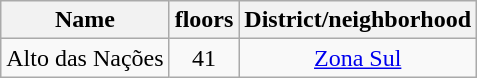<table class="wikitable sortable" style="text-align:center;">
<tr>
<th>Name</th>
<th>floors</th>
<th>District/neighborhood</th>
</tr>
<tr>
<td>Alto das Nações</td>
<td>41</td>
<td><a href='#'>Zona Sul</a></td>
</tr>
</table>
